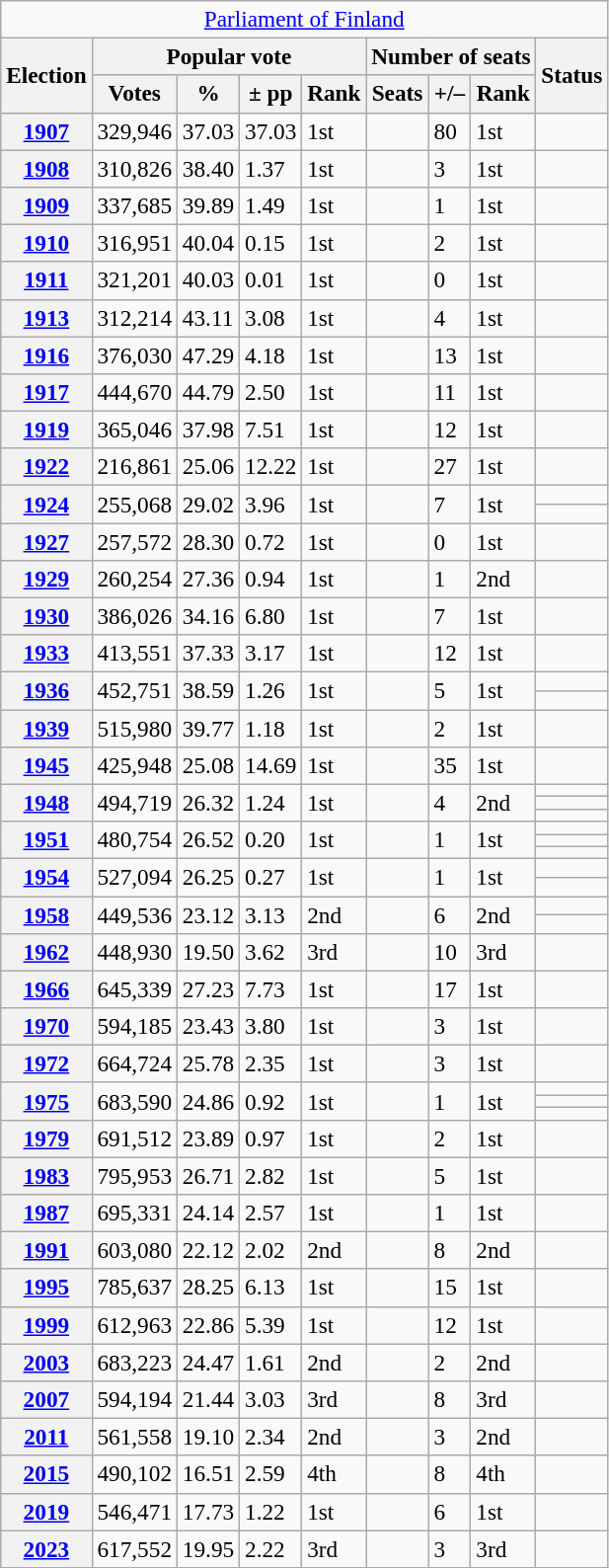<table class="wikitable" style="font-size:97%; text-align:left;">
<tr>
<td colspan="10" align="center"><a href='#'>Parliament of Finland</a></td>
</tr>
<tr>
<th rowspan="2">Election</th>
<th colspan="4">Popular vote</th>
<th colspan="3">Number of seats</th>
<th rowspan="2">Status</th>
</tr>
<tr>
<th>Votes</th>
<th>%</th>
<th>± pp</th>
<th>Rank</th>
<th>Seats</th>
<th>+/–</th>
<th>Rank</th>
</tr>
<tr>
<th><a href='#'>1907</a></th>
<td>329,946</td>
<td>37.03</td>
<td> 37.03</td>
<td> 1st</td>
<td></td>
<td> 80</td>
<td> 1st</td>
<td></td>
</tr>
<tr>
<th><a href='#'>1908</a></th>
<td>310,826</td>
<td>38.40</td>
<td> 1.37</td>
<td> 1st</td>
<td></td>
<td> 3</td>
<td> 1st</td>
<td></td>
</tr>
<tr>
<th><a href='#'>1909</a></th>
<td>337,685</td>
<td>39.89</td>
<td> 1.49</td>
<td> 1st</td>
<td></td>
<td> 1</td>
<td> 1st</td>
<td></td>
</tr>
<tr>
<th><a href='#'>1910</a></th>
<td>316,951</td>
<td>40.04</td>
<td> 0.15</td>
<td> 1st</td>
<td></td>
<td> 2</td>
<td> 1st</td>
<td></td>
</tr>
<tr>
<th><a href='#'>1911</a></th>
<td>321,201</td>
<td>40.03</td>
<td> 0.01</td>
<td> 1st</td>
<td></td>
<td> 0</td>
<td> 1st</td>
<td></td>
</tr>
<tr>
<th><a href='#'>1913</a></th>
<td>312,214</td>
<td>43.11</td>
<td> 3.08</td>
<td> 1st</td>
<td></td>
<td> 4</td>
<td> 1st</td>
<td></td>
</tr>
<tr>
<th><a href='#'>1916</a></th>
<td>376,030</td>
<td>47.29</td>
<td> 4.18</td>
<td> 1st</td>
<td></td>
<td> 13</td>
<td> 1st</td>
<td></td>
</tr>
<tr>
<th><a href='#'>1917</a></th>
<td>444,670</td>
<td>44.79</td>
<td> 2.50</td>
<td> 1st</td>
<td></td>
<td> 11</td>
<td> 1st</td>
<td></td>
</tr>
<tr>
<th><a href='#'>1919</a></th>
<td>365,046</td>
<td>37.98</td>
<td> 7.51</td>
<td> 1st</td>
<td></td>
<td> 12</td>
<td> 1st</td>
<td></td>
</tr>
<tr>
<th><a href='#'>1922</a></th>
<td>216,861</td>
<td>25.06</td>
<td> 12.22</td>
<td> 1st</td>
<td></td>
<td> 27</td>
<td> 1st</td>
<td></td>
</tr>
<tr>
<th rowspan=2><a href='#'>1924</a></th>
<td rowspan=2>255,068</td>
<td rowspan=2>29.02</td>
<td rowspan=2> 3.96</td>
<td rowspan=2> 1st</td>
<td rowspan=2></td>
<td rowspan=2> 7</td>
<td rowspan=2> 1st</td>
<td></td>
</tr>
<tr>
<td></td>
</tr>
<tr>
<th><a href='#'>1927</a></th>
<td>257,572</td>
<td>28.30</td>
<td> 0.72</td>
<td> 1st</td>
<td></td>
<td> 0</td>
<td> 1st</td>
<td></td>
</tr>
<tr>
<th><a href='#'>1929</a></th>
<td>260,254</td>
<td>27.36</td>
<td> 0.94</td>
<td> 1st</td>
<td></td>
<td> 1</td>
<td> 2nd</td>
<td></td>
</tr>
<tr>
<th><a href='#'>1930</a></th>
<td>386,026</td>
<td>34.16</td>
<td> 6.80</td>
<td> 1st</td>
<td></td>
<td> 7</td>
<td> 1st</td>
<td></td>
</tr>
<tr>
<th><a href='#'>1933</a></th>
<td>413,551</td>
<td>37.33</td>
<td> 3.17</td>
<td> 1st</td>
<td></td>
<td> 12</td>
<td> 1st</td>
<td></td>
</tr>
<tr>
<th rowspan=2><a href='#'>1936</a></th>
<td rowspan=2>452,751</td>
<td rowspan=2>38.59</td>
<td rowspan=2> 1.26</td>
<td rowspan=2> 1st</td>
<td rowspan=2></td>
<td rowspan=2> 5</td>
<td rowspan=2> 1st</td>
<td></td>
</tr>
<tr>
<td></td>
</tr>
<tr>
<th><a href='#'>1939</a></th>
<td>515,980</td>
<td>39.77</td>
<td> 1.18</td>
<td> 1st</td>
<td></td>
<td> 2</td>
<td> 1st</td>
<td></td>
</tr>
<tr>
<th><a href='#'>1945</a></th>
<td>425,948</td>
<td>25.08</td>
<td> 14.69</td>
<td> 1st</td>
<td></td>
<td> 35</td>
<td> 1st</td>
<td></td>
</tr>
<tr>
<th rowspan=3><a href='#'>1948</a></th>
<td rowspan=3>494,719</td>
<td rowspan=3>26.32</td>
<td rowspan=3> 1.24</td>
<td rowspan=3> 1st</td>
<td rowspan=3></td>
<td rowspan=3> 4</td>
<td rowspan=3> 2nd</td>
<td></td>
</tr>
<tr>
<td></td>
</tr>
<tr>
<td></td>
</tr>
<tr>
<th rowspan=3><a href='#'>1951</a></th>
<td rowspan=3>480,754</td>
<td rowspan=3>26.52</td>
<td rowspan=3> 0.20</td>
<td rowspan=3> 1st</td>
<td rowspan=3></td>
<td rowspan=3> 1</td>
<td rowspan=3> 1st</td>
<td></td>
</tr>
<tr>
<td></td>
</tr>
<tr>
<td></td>
</tr>
<tr>
<th rowspan=2><a href='#'>1954</a></th>
<td rowspan=2>527,094</td>
<td rowspan=2>26.25</td>
<td rowspan=2> 0.27</td>
<td rowspan=2> 1st</td>
<td rowspan=2></td>
<td rowspan=2> 1</td>
<td rowspan=2> 1st</td>
<td></td>
</tr>
<tr>
<td></td>
</tr>
<tr>
<th rowspan=2><a href='#'>1958</a></th>
<td rowspan=2>449,536</td>
<td rowspan=2>23.12</td>
<td rowspan=2> 3.13</td>
<td rowspan=2> 2nd</td>
<td rowspan=2></td>
<td rowspan=2> 6</td>
<td rowspan=2> 2nd</td>
<td></td>
</tr>
<tr>
<td></td>
</tr>
<tr>
<th><a href='#'>1962</a></th>
<td>448,930</td>
<td>19.50</td>
<td> 3.62</td>
<td> 3rd</td>
<td></td>
<td> 10</td>
<td> 3rd</td>
<td></td>
</tr>
<tr>
<th><a href='#'>1966</a></th>
<td>645,339</td>
<td>27.23</td>
<td> 7.73</td>
<td> 1st</td>
<td></td>
<td> 17</td>
<td> 1st</td>
<td></td>
</tr>
<tr>
<th><a href='#'>1970</a></th>
<td>594,185</td>
<td>23.43</td>
<td> 3.80</td>
<td> 1st</td>
<td></td>
<td> 3</td>
<td> 1st</td>
<td></td>
</tr>
<tr>
<th><a href='#'>1972</a></th>
<td>664,724</td>
<td>25.78</td>
<td> 2.35</td>
<td> 1st</td>
<td></td>
<td> 3</td>
<td> 1st</td>
<td></td>
</tr>
<tr>
<th rowspan=3><a href='#'>1975</a></th>
<td rowspan=3>683,590</td>
<td rowspan=3>24.86</td>
<td rowspan=3> 0.92</td>
<td rowspan=3> 1st</td>
<td rowspan=3></td>
<td rowspan=3> 1</td>
<td rowspan=3> 1st</td>
<td></td>
</tr>
<tr>
<td></td>
</tr>
<tr>
<td></td>
</tr>
<tr>
<th><a href='#'>1979</a></th>
<td>691,512</td>
<td>23.89</td>
<td> 0.97</td>
<td> 1st</td>
<td></td>
<td> 2</td>
<td> 1st</td>
<td></td>
</tr>
<tr>
<th><a href='#'>1983</a></th>
<td>795,953</td>
<td>26.71</td>
<td> 2.82</td>
<td> 1st</td>
<td></td>
<td> 5</td>
<td> 1st</td>
<td></td>
</tr>
<tr>
<th><a href='#'>1987</a></th>
<td>695,331</td>
<td>24.14</td>
<td> 2.57</td>
<td> 1st</td>
<td></td>
<td> 1</td>
<td> 1st</td>
<td></td>
</tr>
<tr>
<th><a href='#'>1991</a></th>
<td>603,080</td>
<td>22.12</td>
<td> 2.02</td>
<td> 2nd</td>
<td></td>
<td> 8</td>
<td> 2nd</td>
<td></td>
</tr>
<tr>
<th><a href='#'>1995</a></th>
<td>785,637</td>
<td>28.25</td>
<td> 6.13</td>
<td> 1st</td>
<td></td>
<td> 15</td>
<td> 1st</td>
<td></td>
</tr>
<tr>
<th><a href='#'>1999</a></th>
<td>612,963</td>
<td>22.86</td>
<td> 5.39</td>
<td> 1st</td>
<td></td>
<td> 12</td>
<td> 1st</td>
<td></td>
</tr>
<tr>
<th><a href='#'>2003</a></th>
<td>683,223</td>
<td>24.47</td>
<td> 1.61</td>
<td> 2nd</td>
<td></td>
<td> 2</td>
<td> 2nd</td>
<td></td>
</tr>
<tr>
<th><a href='#'>2007</a></th>
<td>594,194</td>
<td>21.44</td>
<td> 3.03</td>
<td> 3rd</td>
<td></td>
<td> 8</td>
<td> 3rd</td>
<td></td>
</tr>
<tr>
<th><a href='#'>2011</a></th>
<td>561,558</td>
<td>19.10</td>
<td> 2.34</td>
<td> 2nd</td>
<td></td>
<td> 3</td>
<td> 2nd</td>
<td></td>
</tr>
<tr>
<th><a href='#'>2015</a></th>
<td>490,102</td>
<td>16.51</td>
<td> 2.59</td>
<td> 4th</td>
<td></td>
<td> 8</td>
<td> 4th</td>
<td></td>
</tr>
<tr>
<th><a href='#'>2019</a></th>
<td>546,471</td>
<td>17.73</td>
<td> 1.22</td>
<td> 1st</td>
<td></td>
<td> 6</td>
<td> 1st</td>
<td></td>
</tr>
<tr>
<th><a href='#'>2023</a></th>
<td>617,552</td>
<td>19.95</td>
<td> 2.22</td>
<td> 3rd</td>
<td></td>
<td> 3</td>
<td> 3rd</td>
<td></td>
</tr>
</table>
